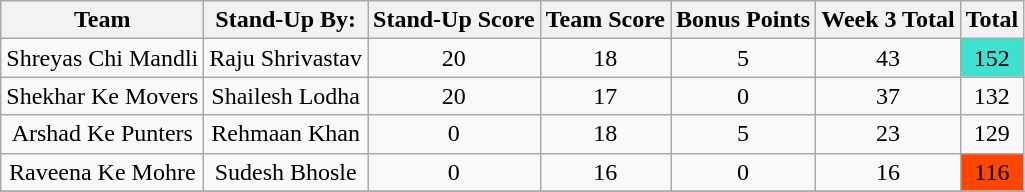<table class="wikitable">
<tr align="center">
<th>Team</th>
<th>Stand-Up By:</th>
<th>Stand-Up Score</th>
<th>Team Score</th>
<th>Bonus Points</th>
<th>Week 3 Total</th>
<th>Total</th>
</tr>
<tr align="center">
<td>Shreyas Chi Mandli</td>
<td>Raju Shrivastav</td>
<td>20</td>
<td>18</td>
<td>5</td>
<td>43</td>
<td style="background: #40E0D0">152</td>
</tr>
<tr align="center">
<td>Shekhar Ke Movers</td>
<td>Shailesh Lodha</td>
<td>20</td>
<td>17</td>
<td>0</td>
<td>37</td>
<td>132</td>
</tr>
<tr align="center">
<td>Arshad Ke Punters</td>
<td>Rehmaan Khan</td>
<td>0</td>
<td>18</td>
<td>5</td>
<td>23</td>
<td>129</td>
</tr>
<tr align="center">
<td>Raveena Ke Mohre</td>
<td>Sudesh Bhosle</td>
<td>0</td>
<td>16</td>
<td>0</td>
<td>16</td>
<td style="background:#FF4500">116</td>
</tr>
<tr align="center">
</tr>
</table>
